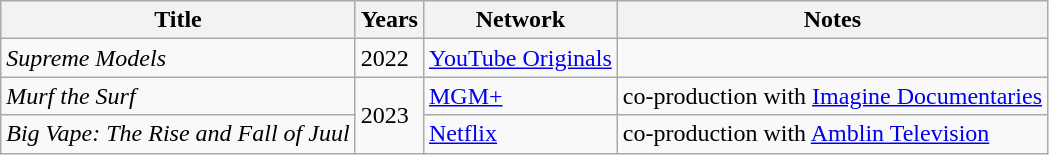<table class="wikitable sortable">
<tr>
<th>Title</th>
<th>Years</th>
<th>Network</th>
<th>Notes</th>
</tr>
<tr>
<td><em>Supreme Models</em></td>
<td>2022</td>
<td><a href='#'>YouTube Originals</a></td>
<td></td>
</tr>
<tr>
<td><em>Murf the Surf</em></td>
<td rowspan="2">2023</td>
<td><a href='#'>MGM+</a></td>
<td>co-production with <a href='#'>Imagine Documentaries</a></td>
</tr>
<tr>
<td><em>Big Vape: The Rise and Fall of Juul</em></td>
<td><a href='#'>Netflix</a></td>
<td>co-production with <a href='#'>Amblin Television</a></td>
</tr>
</table>
